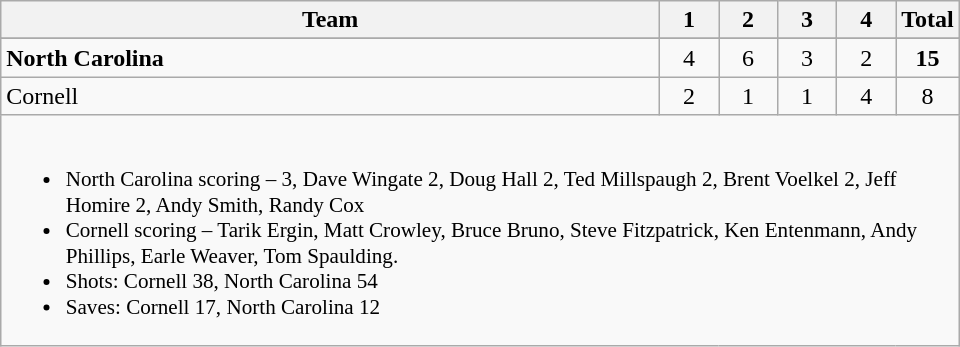<table class="wikitable" style="text-align:center; max-width:40em">
<tr>
<th>Team</th>
<th style="width:2em">1</th>
<th style="width:2em">2</th>
<th style="width:2em">3</th>
<th style="width:2em">4</th>
<th style="width:2em">Total</th>
</tr>
<tr>
</tr>
<tr>
<td style="text-align:left"><strong>North Carolina</strong></td>
<td>4</td>
<td>6</td>
<td>3</td>
<td>2</td>
<td><strong>15</strong></td>
</tr>
<tr>
<td style="text-align:left">Cornell</td>
<td>2</td>
<td>1</td>
<td>1</td>
<td>4</td>
<td>8</td>
</tr>
<tr>
<td colspan=6 style="text-align:left; font-size:88%;"><br><ul><li>North Carolina scoring –  3, Dave Wingate 2, Doug Hall 2, Ted Millspaugh 2, Brent Voelkel 2, Jeff Homire 2, Andy Smith, Randy Cox</li><li>Cornell scoring – Tarik Ergin, Matt Crowley, Bruce Bruno, Steve Fitzpatrick, Ken Entenmann, Andy Phillips, Earle Weaver, Tom Spaulding.</li><li>Shots: Cornell 38, North Carolina 54</li><li>Saves: Cornell 17, North Carolina 12</li></ul></td>
</tr>
</table>
